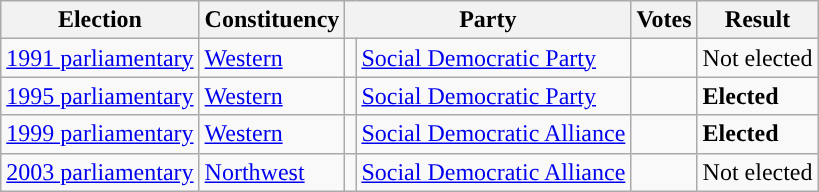<table class="wikitable" style="text-align:left;">
<tr>
<th scope=col>Election</th>
<th scope=col>Constituency</th>
<th scope=col colspan="2">Party</th>
<th scope=col>Votes</th>
<th scope=col>Result</th>
</tr>
<tr>
<td><a href='#'>1991 parliamentary</a></td>
<td><a href='#'>Western</a></td>
<td style="background:"></td>
<td><a href='#'>Social Democratic Party</a></td>
<td align=right></td>
<td>Not elected</td>
</tr>
<tr>
<td><a href='#'>1995 parliamentary</a></td>
<td><a href='#'>Western</a></td>
<td style="background:"></td>
<td><a href='#'>Social Democratic Party</a></td>
<td align=right></td>
<td><strong>Elected</strong></td>
</tr>
<tr>
<td><a href='#'>1999 parliamentary</a></td>
<td><a href='#'>Western</a></td>
<td style="background:"></td>
<td><a href='#'>Social Democratic Alliance</a></td>
<td align=right></td>
<td><strong>Elected</strong></td>
</tr>
<tr>
<td><a href='#'>2003 parliamentary</a></td>
<td><a href='#'>Northwest</a></td>
<td style="background:"></td>
<td><a href='#'>Social Democratic Alliance</a></td>
<td align=right></td>
<td>Not elected</td>
</tr>
</table>
